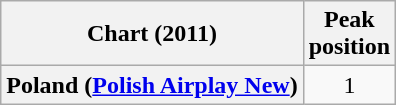<table class="wikitable plainrowheaders" style="text-align:center">
<tr>
<th>Chart (2011)</th>
<th>Peak<br>position</th>
</tr>
<tr>
<th scope="row">Poland (<a href='#'>Polish Airplay New</a>)</th>
<td>1</td>
</tr>
</table>
